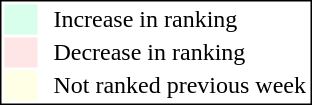<table style="border:1px solid black; float:right;">
<tr>
<td style="background:#D8FFEB; width:20px;"></td>
<td> </td>
<td>Increase in ranking</td>
</tr>
<tr>
<td style="background:#FFE6E6; width:20px;"></td>
<td> </td>
<td>Decrease in ranking</td>
</tr>
<tr>
<td style="background:#FFFFE6; width:20px;"></td>
<td> </td>
<td>Not ranked previous week</td>
</tr>
</table>
